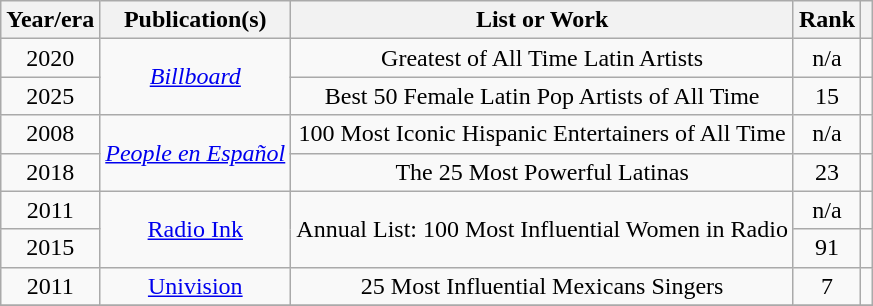<table class="wikitable plainrowheaders sortable" style="text-align:center">
<tr>
<th>Year/era</th>
<th>Publication(s)</th>
<th>List or Work</th>
<th data-sort-type="number">Rank</th>
<th scope="col" class="unsortable"></th>
</tr>
<tr>
<td>2020</td>
<td rowspan="2"><em><a href='#'>Billboard</a></em></td>
<td>Greatest of All Time Latin Artists</td>
<td align="center">n/a</td>
<td align="center"></td>
</tr>
<tr>
<td>2025</td>
<td>Best 50 Female Latin Pop Artists of All Time</td>
<td align="center">15</td>
<td align="center"></td>
</tr>
<tr>
<td>2008</td>
<td rowspan="2"><em><a href='#'>People en Español</a></em></td>
<td>100 Most Iconic Hispanic Entertainers of All Time</td>
<td align="center">n/a</td>
<td align="center"></td>
</tr>
<tr>
<td>2018</td>
<td>The 25 Most Powerful Latinas</td>
<td align="center">23</td>
<td align="center"></td>
</tr>
<tr>
<td>2011</td>
<td rowspan="2"><a href='#'>Radio Ink</a></td>
<td rowspan="2">Annual List: 100 Most Influential Women in Radio</td>
<td align="center">n/a</td>
<td align="center"></td>
</tr>
<tr>
<td>2015</td>
<td align="center">91</td>
<td align="center"></td>
</tr>
<tr>
<td>2011</td>
<td><a href='#'>Univision</a></td>
<td>25 Most Influential Mexicans Singers</td>
<td align="center">7</td>
<td align="center"></td>
</tr>
<tr>
</tr>
</table>
